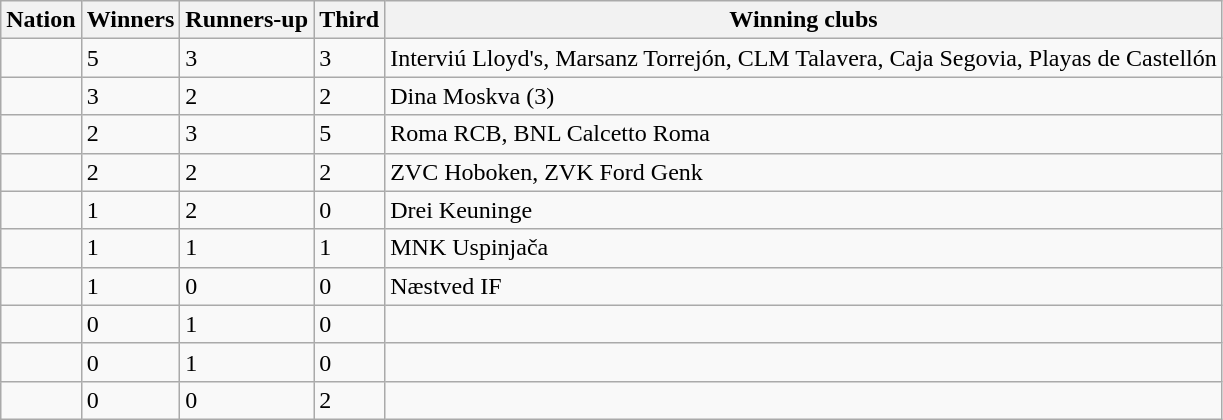<table class="wikitable">
<tr>
<th>Nation</th>
<th>Winners</th>
<th>Runners-up</th>
<th>Third</th>
<th>Winning clubs</th>
</tr>
<tr>
<td></td>
<td>5</td>
<td>3</td>
<td>3</td>
<td>Interviú Lloyd's, Marsanz Torrejón, CLM Talavera, Caja Segovia, Playas de Castellón</td>
</tr>
<tr>
<td></td>
<td>3</td>
<td>2</td>
<td>2</td>
<td>Dina Moskva (3)</td>
</tr>
<tr>
<td></td>
<td>2</td>
<td>3</td>
<td>5</td>
<td>Roma RCB, BNL Calcetto Roma</td>
</tr>
<tr>
<td></td>
<td>2</td>
<td>2</td>
<td>2</td>
<td>ZVC Hoboken, ZVK Ford Genk</td>
</tr>
<tr>
<td></td>
<td>1</td>
<td>2</td>
<td>0</td>
<td>Drei Keuninge</td>
</tr>
<tr>
<td></td>
<td>1</td>
<td>1</td>
<td>1</td>
<td>MNK Uspinjača</td>
</tr>
<tr>
<td></td>
<td>1</td>
<td>0</td>
<td>0</td>
<td>Næstved IF</td>
</tr>
<tr>
<td></td>
<td>0</td>
<td>1</td>
<td>0</td>
<td></td>
</tr>
<tr>
<td></td>
<td>0</td>
<td>1</td>
<td>0</td>
<td></td>
</tr>
<tr>
<td></td>
<td>0</td>
<td>0</td>
<td>2</td>
<td></td>
</tr>
</table>
